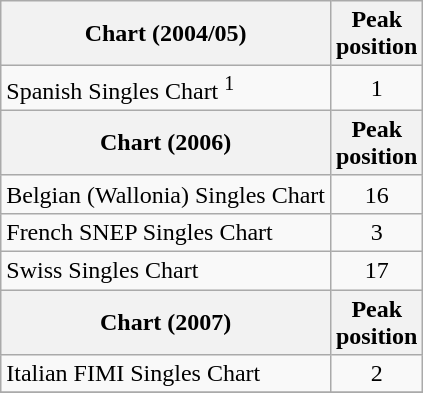<table class="wikitable sortable">
<tr>
<th>Chart (2004/05)</th>
<th>Peak<br>position</th>
</tr>
<tr>
<td>Spanish Singles Chart <sup>1</sup></td>
<td align="center">1</td>
</tr>
<tr>
<th>Chart (2006)</th>
<th>Peak<br>position</th>
</tr>
<tr>
<td>Belgian (Wallonia) Singles Chart</td>
<td align="center">16</td>
</tr>
<tr>
<td>French SNEP Singles Chart</td>
<td align="center">3</td>
</tr>
<tr>
<td>Swiss Singles Chart</td>
<td align="center">17</td>
</tr>
<tr>
<th>Chart (2007)</th>
<th>Peak<br>position</th>
</tr>
<tr>
<td>Italian FIMI Singles Chart</td>
<td align="center">2</td>
</tr>
<tr>
</tr>
</table>
